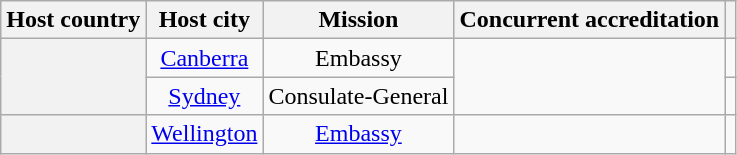<table class="wikitable plainrowheaders" style="text-align:center;">
<tr>
<th scope="col">Host country</th>
<th scope="col">Host city</th>
<th scope="col">Mission</th>
<th scope="col">Concurrent accreditation</th>
<th scope="col"></th>
</tr>
<tr>
<th scope="row" rowspan="2"></th>
<td><a href='#'>Canberra</a></td>
<td>Embassy</td>
<td rowspan="2"></td>
<td></td>
</tr>
<tr>
<td><a href='#'>Sydney</a></td>
<td>Consulate-General</td>
<td></td>
</tr>
<tr>
<th scope="row"></th>
<td><a href='#'>Wellington</a></td>
<td><a href='#'>Embassy</a></td>
<td></td>
<td></td>
</tr>
</table>
